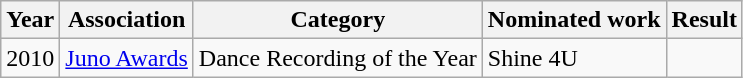<table class="wikitable sortable">
<tr>
<th>Year</th>
<th>Association</th>
<th>Category</th>
<th>Nominated work</th>
<th>Result</th>
</tr>
<tr>
<td>2010</td>
<td><a href='#'>Juno Awards</a></td>
<td>Dance Recording of the Year</td>
<td>Shine 4U</td>
<td></td>
</tr>
</table>
